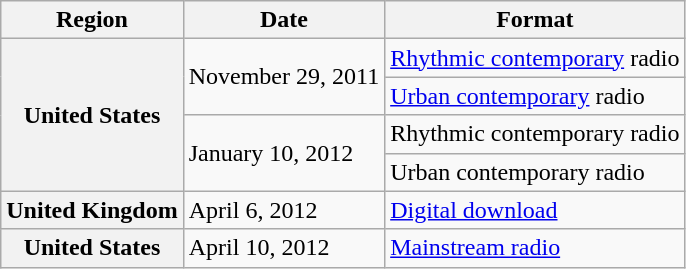<table class="wikitable plainrowheaders">
<tr>
<th>Region</th>
<th>Date</th>
<th>Format</th>
</tr>
<tr>
<th scope="row" rowspan="4">United States</th>
<td rowspan="2">November 29, 2011</td>
<td><a href='#'>Rhythmic contemporary</a> radio</td>
</tr>
<tr>
<td><a href='#'>Urban contemporary</a> radio</td>
</tr>
<tr>
<td rowspan="2">January 10, 2012</td>
<td>Rhythmic contemporary radio </td>
</tr>
<tr>
<td>Urban contemporary radio </td>
</tr>
<tr>
<th scope="row">United Kingdom</th>
<td>April 6, 2012</td>
<td><a href='#'>Digital download</a></td>
</tr>
<tr>
<th scope="row">United States</th>
<td>April 10, 2012</td>
<td><a href='#'>Mainstream radio</a></td>
</tr>
</table>
